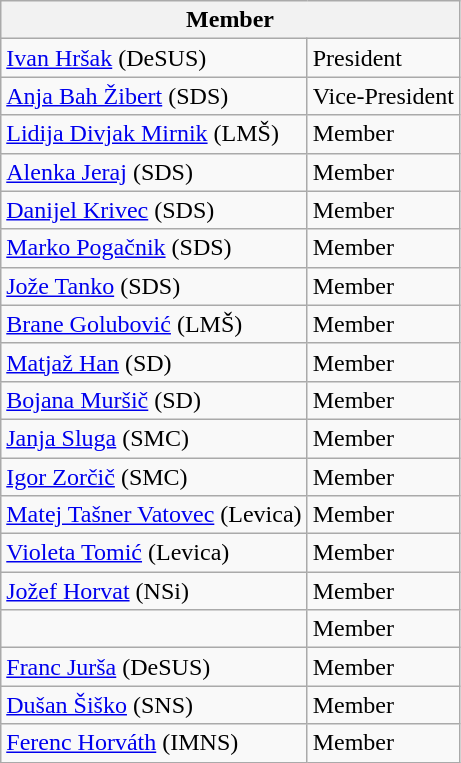<table class="wikitable">
<tr>
<th colspan="2">Member</th>
</tr>
<tr>
<td><a href='#'>Ivan Hršak</a> (DeSUS)</td>
<td>President</td>
</tr>
<tr>
<td><a href='#'>Anja Bah Žibert</a> (SDS)</td>
<td>Vice-President</td>
</tr>
<tr>
<td><a href='#'>Lidija Divjak Mirnik</a> (LMŠ)</td>
<td>Member</td>
</tr>
<tr>
<td><a href='#'>Alenka Jeraj</a> (SDS)</td>
<td>Member</td>
</tr>
<tr>
<td><a href='#'>Danijel Krivec</a> (SDS)</td>
<td>Member</td>
</tr>
<tr>
<td><a href='#'>Marko Pogačnik</a> (SDS)</td>
<td>Member</td>
</tr>
<tr>
<td><a href='#'>Jože Tanko</a> (SDS)</td>
<td>Member</td>
</tr>
<tr>
<td><a href='#'>Brane Golubović</a> (LMŠ)</td>
<td>Member</td>
</tr>
<tr>
<td><a href='#'>Matjaž Han</a> (SD)</td>
<td>Member</td>
</tr>
<tr>
<td><a href='#'>Bojana Muršič</a> (SD)</td>
<td>Member</td>
</tr>
<tr>
<td><a href='#'>Janja Sluga</a> (SMC)</td>
<td>Member</td>
</tr>
<tr>
<td><a href='#'>Igor Zorčič</a> (SMC)</td>
<td>Member</td>
</tr>
<tr>
<td><a href='#'>Matej Tašner Vatovec</a> (Levica)</td>
<td>Member</td>
</tr>
<tr>
<td><a href='#'>Violeta Tomić</a> (Levica)</td>
<td>Member</td>
</tr>
<tr>
<td><a href='#'>Jožef Horvat</a> (NSi)</td>
<td>Member</td>
</tr>
<tr>
<td></td>
<td>Member</td>
</tr>
<tr>
<td><a href='#'>Franc Jurša</a> (DeSUS)</td>
<td>Member</td>
</tr>
<tr>
<td><a href='#'>Dušan Šiško</a> (SNS)</td>
<td>Member</td>
</tr>
<tr>
<td><a href='#'>Ferenc Horváth</a> (IMNS)</td>
<td>Member</td>
</tr>
</table>
